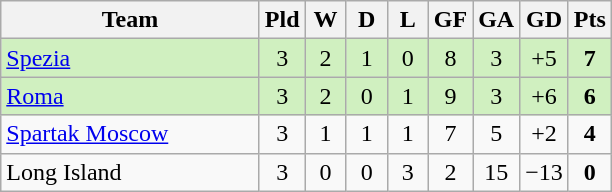<table class=wikitable style="text-align:center">
<tr>
<th width=165>Team</th>
<th width=20>Pld</th>
<th width=20>W</th>
<th width=20>D</th>
<th width=20>L</th>
<th width=20>GF</th>
<th width=20>GA</th>
<th width=20>GD</th>
<th width=20>Pts</th>
</tr>
<tr bgcolor=#d0f0c0>
<td style="text-align:left"> <a href='#'>Spezia</a></td>
<td>3</td>
<td>2</td>
<td>1</td>
<td>0</td>
<td>8</td>
<td>3</td>
<td>+5</td>
<td><strong>7</strong></td>
</tr>
<tr bgcolor=#d0f0c0>
<td style="text-align:left"> <a href='#'>Roma</a></td>
<td>3</td>
<td>2</td>
<td>0</td>
<td>1</td>
<td>9</td>
<td>3</td>
<td>+6</td>
<td><strong>6</strong></td>
</tr>
<tr>
<td style="text-align:left"> <a href='#'>Spartak Moscow</a></td>
<td>3</td>
<td>1</td>
<td>1</td>
<td>1</td>
<td>7</td>
<td>5</td>
<td>+2</td>
<td><strong>4</strong></td>
</tr>
<tr>
<td style="text-align:left"> Long Island</td>
<td>3</td>
<td>0</td>
<td>0</td>
<td>3</td>
<td>2</td>
<td>15</td>
<td>−13</td>
<td><strong>0</strong></td>
</tr>
</table>
